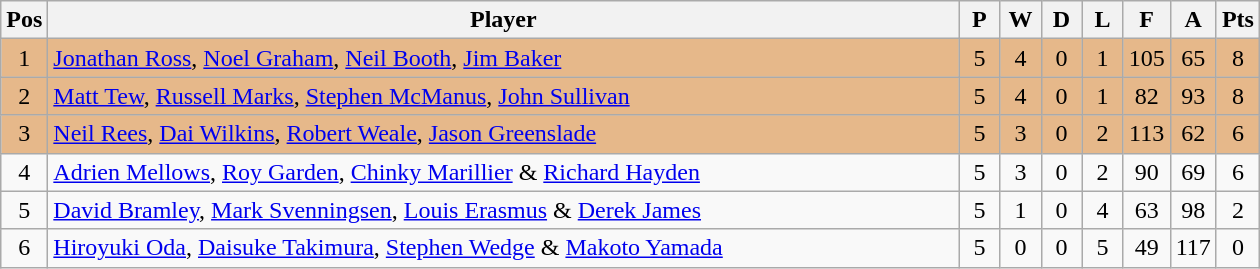<table class="wikitable" style="font-size: 100%">
<tr>
<th width=20>Pos</th>
<th width=600>Player</th>
<th width=20>P</th>
<th width=20>W</th>
<th width=20>D</th>
<th width=20>L</th>
<th width=20>F</th>
<th width=20>A</th>
<th width=20>Pts</th>
</tr>
<tr align=center style="background: #E6B88A;">
<td>1</td>
<td align="left"> <a href='#'>Jonathan Ross</a>, <a href='#'>Noel Graham</a>, <a href='#'>Neil Booth</a>, <a href='#'>Jim Baker</a></td>
<td>5</td>
<td>4</td>
<td>0</td>
<td>1</td>
<td>105</td>
<td>65</td>
<td>8</td>
</tr>
<tr align=center style="background: #E6B88A;">
<td>2</td>
<td align="left"> <a href='#'>Matt Tew</a>, <a href='#'>Russell Marks</a>, <a href='#'>Stephen McManus</a>, <a href='#'>John Sullivan</a></td>
<td>5</td>
<td>4</td>
<td>0</td>
<td>1</td>
<td>82</td>
<td>93</td>
<td>8</td>
</tr>
<tr align=center style="background: #E6B88A;">
<td>3</td>
<td align="left"> <a href='#'>Neil Rees</a>, <a href='#'>Dai Wilkins</a>, <a href='#'>Robert Weale</a>, <a href='#'>Jason Greenslade</a></td>
<td>5</td>
<td>3</td>
<td>0</td>
<td>2</td>
<td>113</td>
<td>62</td>
<td>6</td>
</tr>
<tr align=center>
<td>4</td>
<td align="left"> <a href='#'>Adrien Mellows</a>, <a href='#'>Roy Garden</a>, <a href='#'>Chinky Marillier</a> & <a href='#'>Richard Hayden</a></td>
<td>5</td>
<td>3</td>
<td>0</td>
<td>2</td>
<td>90</td>
<td>69</td>
<td>6</td>
</tr>
<tr align=center>
<td>5</td>
<td align="left"> <a href='#'>David Bramley</a>, <a href='#'>Mark Svenningsen</a>, <a href='#'>Louis Erasmus</a> & <a href='#'>Derek James</a></td>
<td>5</td>
<td>1</td>
<td>0</td>
<td>4</td>
<td>63</td>
<td>98</td>
<td>2</td>
</tr>
<tr align=center>
<td>6</td>
<td align="left"> <a href='#'>Hiroyuki Oda</a>, <a href='#'>Daisuke Takimura</a>, <a href='#'>Stephen Wedge</a> & <a href='#'>Makoto Yamada</a></td>
<td>5</td>
<td>0</td>
<td>0</td>
<td>5</td>
<td>49</td>
<td>117</td>
<td>0</td>
</tr>
</table>
